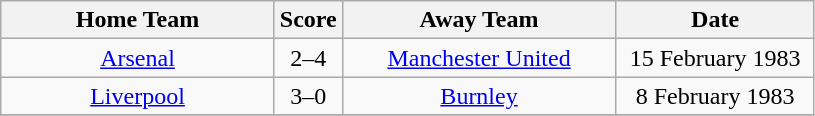<table class="wikitable" style="text-align:center;">
<tr>
<th width=175>Home Team</th>
<th width=20>Score</th>
<th width=175>Away Team</th>
<th width=125>Date</th>
</tr>
<tr>
<td><a href='#'>Arsenal</a></td>
<td>2–4</td>
<td><a href='#'>Manchester United</a></td>
<td>15 February 1983</td>
</tr>
<tr>
<td><a href='#'>Liverpool</a></td>
<td>3–0</td>
<td><a href='#'>Burnley</a></td>
<td>8 February 1983</td>
</tr>
<tr>
</tr>
</table>
